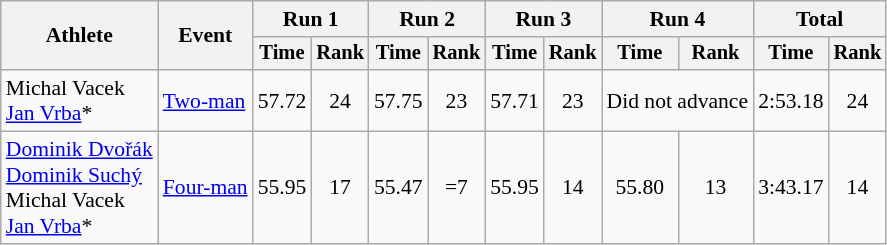<table class="wikitable" style="font-size:90%">
<tr>
<th rowspan="2">Athlete</th>
<th rowspan="2">Event</th>
<th colspan="2">Run 1</th>
<th colspan="2">Run 2</th>
<th colspan="2">Run 3</th>
<th colspan="2">Run 4</th>
<th colspan="2">Total</th>
</tr>
<tr style="font-size:95%">
<th>Time</th>
<th>Rank</th>
<th>Time</th>
<th>Rank</th>
<th>Time</th>
<th>Rank</th>
<th>Time</th>
<th>Rank</th>
<th>Time</th>
<th>Rank</th>
</tr>
<tr align=center>
<td align=left>Michal Vacek<br><a href='#'>Jan Vrba</a>*</td>
<td align=left><a href='#'>Two-man</a></td>
<td>57.72</td>
<td>24</td>
<td>57.75</td>
<td>23</td>
<td>57.71</td>
<td>23</td>
<td colspan=2>Did not advance</td>
<td>2:53.18</td>
<td>24</td>
</tr>
<tr align=center>
<td align=left><a href='#'>Dominik Dvořák</a><br><a href='#'>Dominik Suchý</a><br>Michal Vacek<br><a href='#'>Jan Vrba</a>*</td>
<td align=left><a href='#'>Four-man</a></td>
<td>55.95</td>
<td>17</td>
<td>55.47</td>
<td>=7</td>
<td>55.95</td>
<td>14</td>
<td>55.80</td>
<td>13</td>
<td>3:43.17</td>
<td>14</td>
</tr>
</table>
